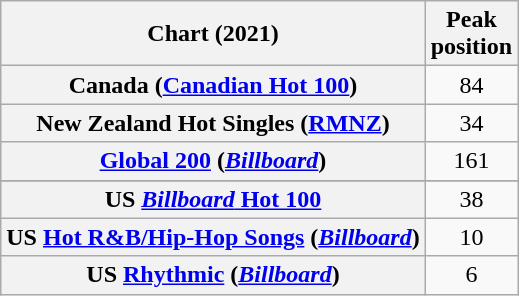<table class="wikitable sortable plainrowheaders" style="text-align:center">
<tr>
<th scope="col">Chart (2021)</th>
<th scope="col">Peak<br>position</th>
</tr>
<tr>
<th scope="row">Canada (<a href='#'>Canadian Hot 100</a>)</th>
<td>84</td>
</tr>
<tr>
<th scope="row">New Zealand Hot Singles (<a href='#'>RMNZ</a>)</th>
<td>34</td>
</tr>
<tr>
<th scope="row"><a href='#'>Global 200</a> (<em><a href='#'>Billboard</a></em>)</th>
<td>161</td>
</tr>
<tr>
</tr>
<tr>
</tr>
<tr>
<th scope="row">US <a href='#'><em>Billboard</em> Hot 100</a></th>
<td>38</td>
</tr>
<tr>
<th scope="row">US <a href='#'>Hot R&B/Hip-Hop Songs</a> (<em><a href='#'>Billboard</a></em>)</th>
<td>10</td>
</tr>
<tr>
<th scope="row">US <a href='#'>Rhythmic</a> (<em><a href='#'>Billboard</a></em>)</th>
<td>6</td>
</tr>
</table>
